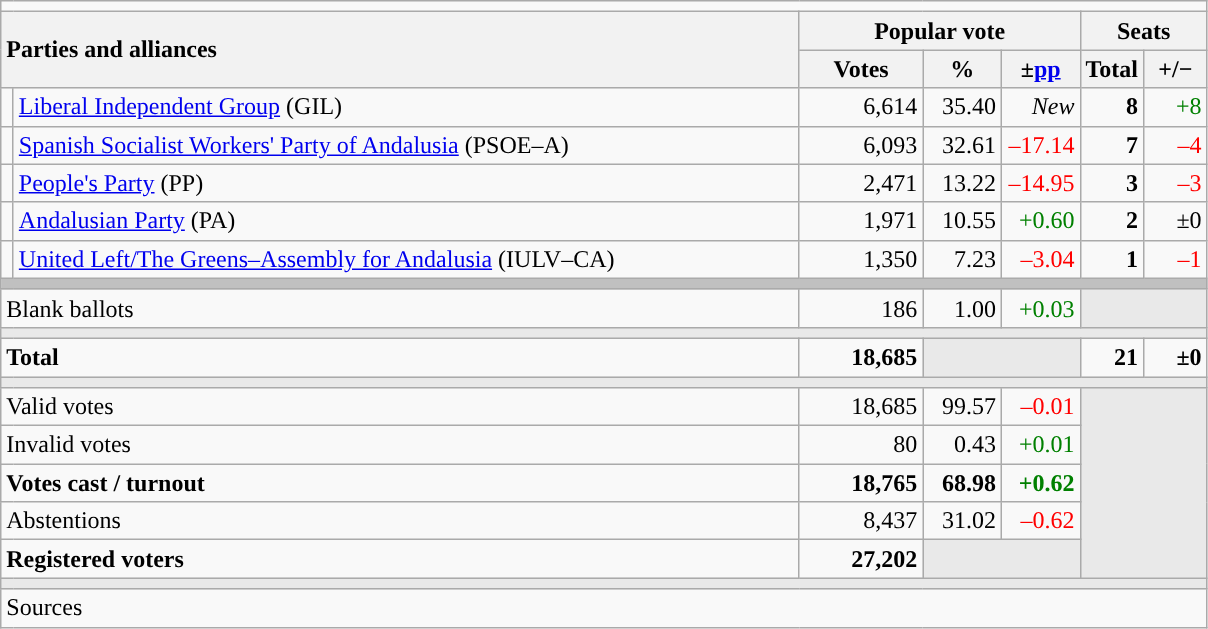<table class="wikitable" style="text-align:right;">
<tr>
<td colspan="7"></td>
</tr>
<tr>
<th style="text-align:left;" rowspan="2" colspan="2" width="525">Parties and alliances</th>
<th colspan="3">Popular vote</th>
<th colspan="2">Seats</th>
</tr>
<tr>
<th width="75">Votes</th>
<th width="45">%</th>
<th width="45">±<a href='#'>pp</a></th>
<th width="35">Total</th>
<th width="35">+/−</th>
</tr>
<tr>
<td width="1" style="color:inherit;background:"></td>
<td align="left"><a href='#'>Liberal Independent Group</a> (GIL)</td>
<td>6,614</td>
<td>35.40</td>
<td><em>New</em></td>
<td><strong>8</strong></td>
<td style="color:green;">+8</td>
</tr>
<tr>
<td style="color:inherit;background:"></td>
<td align="left"><a href='#'>Spanish Socialist Workers' Party of Andalusia</a> (PSOE–A)</td>
<td>6,093</td>
<td>32.61</td>
<td style="color:red;">–17.14</td>
<td><strong>7</strong></td>
<td style="color:red;">–4</td>
</tr>
<tr>
<td style="color:inherit;background:"></td>
<td align="left"><a href='#'>People's Party</a> (PP)</td>
<td>2,471</td>
<td>13.22</td>
<td style="color:red;">–14.95</td>
<td><strong>3</strong></td>
<td style="color:red;">–3</td>
</tr>
<tr>
<td style="color:inherit;background:"></td>
<td align="left"><a href='#'>Andalusian Party</a> (PA)</td>
<td>1,971</td>
<td>10.55</td>
<td style="color:green;">+0.60</td>
<td><strong>2</strong></td>
<td>±0</td>
</tr>
<tr>
<td style="color:inherit;background:"></td>
<td align="left"><a href='#'>United Left/The Greens–Assembly for Andalusia</a> (IULV–CA)</td>
<td>1,350</td>
<td>7.23</td>
<td style="color:red;">–3.04</td>
<td><strong>1</strong></td>
<td style="color:red;">–1</td>
</tr>
<tr>
<td colspan="7" bgcolor="#C0C0C0"></td>
</tr>
<tr>
<td align="left" colspan="2">Blank ballots</td>
<td>186</td>
<td>1.00</td>
<td style="color:green;">+0.03</td>
<td bgcolor="#E9E9E9" colspan="2"></td>
</tr>
<tr>
<td colspan="7" bgcolor="#E9E9E9"></td>
</tr>
<tr style="font-weight:bold;">
<td align="left" colspan="2">Total</td>
<td>18,685</td>
<td bgcolor="#E9E9E9" colspan="2"></td>
<td>21</td>
<td>±0</td>
</tr>
<tr>
<td colspan="7" bgcolor="#E9E9E9"></td>
</tr>
<tr>
<td align="left" colspan="2">Valid votes</td>
<td>18,685</td>
<td>99.57</td>
<td style="color:red;">–0.01</td>
<td bgcolor="#E9E9E9" colspan="2" rowspan="5"></td>
</tr>
<tr>
<td align="left" colspan="2">Invalid votes</td>
<td>80</td>
<td>0.43</td>
<td style="color:green;">+0.01</td>
</tr>
<tr style="font-weight:bold;">
<td align="left" colspan="2">Votes cast / turnout</td>
<td>18,765</td>
<td>68.98</td>
<td style="color:green;">+0.62</td>
</tr>
<tr>
<td align="left" colspan="2">Abstentions</td>
<td>8,437</td>
<td>31.02</td>
<td style="color:red;">–0.62</td>
</tr>
<tr style="font-weight:bold;">
<td align="left" colspan="2">Registered voters</td>
<td>27,202</td>
<td bgcolor="#E9E9E9" colspan="2"></td>
</tr>
<tr>
<td colspan="7" bgcolor="#E9E9E9"></td>
</tr>
<tr>
<td align="left" colspan="7">Sources</td>
</tr>
</table>
